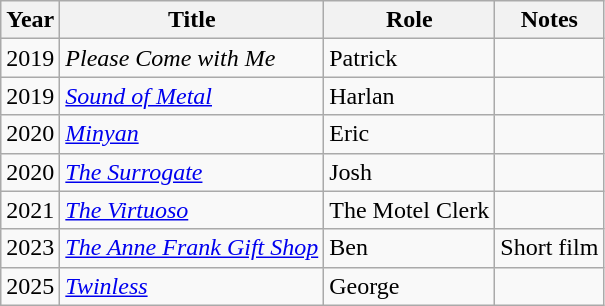<table class="wikitable sortable">
<tr>
<th>Year</th>
<th>Title</th>
<th>Role</th>
<th>Notes</th>
</tr>
<tr>
<td>2019</td>
<td><em>Please Come with Me</em></td>
<td>Patrick</td>
<td></td>
</tr>
<tr>
<td>2019</td>
<td><em><a href='#'>Sound of Metal</a></em></td>
<td>Harlan</td>
<td></td>
</tr>
<tr>
<td>2020</td>
<td><a href='#'><em>Minyan</em></a></td>
<td>Eric</td>
<td></td>
</tr>
<tr>
<td>2020</td>
<td><a href='#'><em>The Surrogate</em></a></td>
<td>Josh</td>
<td></td>
</tr>
<tr>
<td>2021</td>
<td><a href='#'><em>The Virtuoso</em></a></td>
<td>The Motel Clerk</td>
<td></td>
</tr>
<tr>
<td>2023</td>
<td><em><a href='#'>The Anne Frank Gift Shop</a></em></td>
<td>Ben</td>
<td>Short film</td>
</tr>
<tr>
<td>2025</td>
<td><em><a href='#'>Twinless</a></em></td>
<td>George</td>
<td></td>
</tr>
</table>
